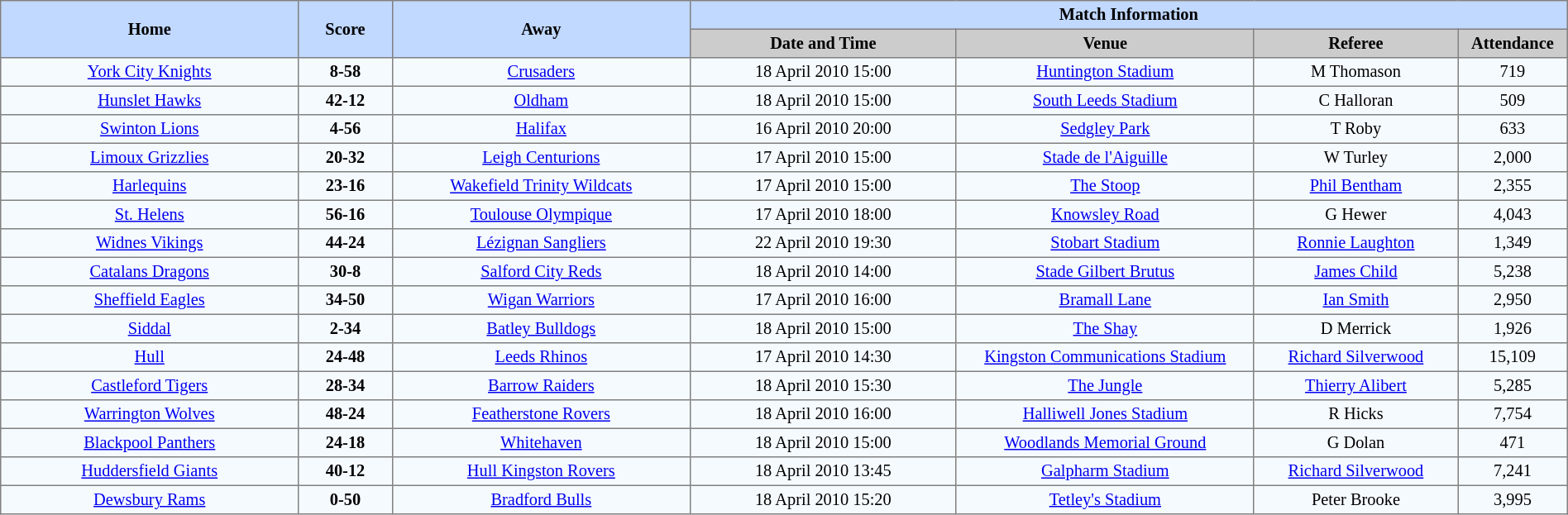<table border=1 style="border-collapse:collapse; font-size:85%; text-align:center;" cellpadding=3 cellspacing=0 width=100%>
<tr bgcolor=#C1D8FF>
<th rowspan=2 width=19%>Home</th>
<th rowspan=2 width=6%>Score</th>
<th rowspan=2 width=19%>Away</th>
<th colspan=6>Match Information</th>
</tr>
<tr bgcolor=#CCCCCC>
<th width=17%>Date and Time</th>
<th width=19%>Venue</th>
<th width=13%>Referee</th>
<th width=7%>Attendance</th>
</tr>
<tr bgcolor=#F5FAFF>
<td><a href='#'>York City Knights</a></td>
<td><strong>8-58</strong></td>
<td><a href='#'>Crusaders</a></td>
<td>18 April 2010 15:00</td>
<td><a href='#'>Huntington Stadium</a></td>
<td>M Thomason</td>
<td>719</td>
</tr>
<tr bgcolor=#F5FAFF>
<td><a href='#'>Hunslet Hawks</a></td>
<td><strong>42-12</strong></td>
<td><a href='#'>Oldham</a></td>
<td>18 April 2010 15:00</td>
<td><a href='#'>South Leeds Stadium</a></td>
<td>C Halloran</td>
<td>509</td>
</tr>
<tr bgcolor=#F5FAFF>
<td><a href='#'>Swinton Lions</a></td>
<td><strong>4-56</strong></td>
<td><a href='#'>Halifax</a></td>
<td>16 April 2010 20:00</td>
<td><a href='#'>Sedgley Park</a></td>
<td>T Roby</td>
<td>633</td>
</tr>
<tr bgcolor=#F5FAFF>
<td><a href='#'>Limoux Grizzlies</a></td>
<td><strong>20-32</strong></td>
<td><a href='#'>Leigh Centurions</a></td>
<td>17 April 2010 15:00</td>
<td><a href='#'>Stade de l'Aiguille</a></td>
<td>W Turley</td>
<td>2,000</td>
</tr>
<tr bgcolor=#F5FAFF>
<td><a href='#'>Harlequins</a></td>
<td><strong>23-16</strong></td>
<td><a href='#'>Wakefield Trinity Wildcats</a></td>
<td>17 April 2010 15:00</td>
<td><a href='#'>The Stoop</a></td>
<td><a href='#'>Phil Bentham</a></td>
<td>2,355</td>
</tr>
<tr bgcolor=#F5FAFF>
<td><a href='#'>St. Helens</a></td>
<td><strong>56-16</strong></td>
<td><a href='#'>Toulouse Olympique</a></td>
<td>17 April 2010 18:00</td>
<td><a href='#'>Knowsley Road</a></td>
<td>G Hewer</td>
<td>4,043</td>
</tr>
<tr bgcolor=#F5FAFF>
<td><a href='#'>Widnes Vikings</a></td>
<td><strong>44-24</strong></td>
<td><a href='#'>Lézignan Sangliers</a></td>
<td>22 April 2010 19:30</td>
<td><a href='#'>Stobart Stadium</a></td>
<td><a href='#'>Ronnie Laughton</a></td>
<td>1,349</td>
</tr>
<tr bgcolor=#F5FAFF>
<td><a href='#'>Catalans Dragons</a></td>
<td><strong>30-8</strong></td>
<td><a href='#'>Salford City Reds</a></td>
<td>18 April 2010 14:00</td>
<td><a href='#'>Stade Gilbert Brutus</a></td>
<td><a href='#'>James Child</a></td>
<td>5,238</td>
</tr>
<tr bgcolor=#F5FAFF>
<td><a href='#'>Sheffield Eagles</a></td>
<td><strong>34-50</strong></td>
<td><a href='#'>Wigan Warriors</a></td>
<td>17 April 2010 16:00</td>
<td><a href='#'>Bramall Lane</a></td>
<td><a href='#'>Ian Smith</a></td>
<td>2,950</td>
</tr>
<tr bgcolor=#F5FAFF>
<td><a href='#'>Siddal</a></td>
<td><strong>2-34</strong></td>
<td><a href='#'>Batley Bulldogs</a></td>
<td>18 April 2010 15:00</td>
<td><a href='#'>The Shay</a></td>
<td>D Merrick</td>
<td>1,926</td>
</tr>
<tr bgcolor=#F5FAFF>
<td><a href='#'>Hull</a></td>
<td><strong>24-48</strong></td>
<td><a href='#'>Leeds Rhinos</a></td>
<td>17 April 2010 14:30</td>
<td><a href='#'>Kingston Communications Stadium</a></td>
<td><a href='#'>Richard Silverwood</a></td>
<td>15,109</td>
</tr>
<tr bgcolor=#F5FAFF>
<td><a href='#'>Castleford Tigers</a></td>
<td><strong>28-34</strong></td>
<td><a href='#'>Barrow Raiders</a></td>
<td>18 April 2010 15:30</td>
<td><a href='#'>The Jungle</a></td>
<td><a href='#'>Thierry Alibert</a></td>
<td>5,285</td>
</tr>
<tr bgcolor=#F5FAFF>
<td><a href='#'>Warrington Wolves</a></td>
<td><strong>48-24</strong></td>
<td><a href='#'>Featherstone Rovers</a></td>
<td>18 April 2010 16:00</td>
<td><a href='#'>Halliwell Jones Stadium</a></td>
<td>R Hicks</td>
<td>7,754</td>
</tr>
<tr bgcolor=#F5FAFF>
<td><a href='#'>Blackpool Panthers</a></td>
<td><strong>24-18</strong></td>
<td><a href='#'>Whitehaven</a></td>
<td>18 April 2010 15:00</td>
<td><a href='#'>Woodlands Memorial Ground</a></td>
<td>G Dolan</td>
<td>471</td>
</tr>
<tr bgcolor=#F5FAFF>
<td><a href='#'>Huddersfield Giants</a></td>
<td><strong>40-12</strong></td>
<td><a href='#'>Hull Kingston Rovers</a></td>
<td>18 April 2010 13:45</td>
<td><a href='#'>Galpharm Stadium</a></td>
<td><a href='#'>Richard Silverwood</a></td>
<td>7,241</td>
</tr>
<tr bgcolor=#F5FAFF>
<td><a href='#'>Dewsbury Rams</a></td>
<td><strong>0-50</strong></td>
<td><a href='#'>Bradford Bulls</a></td>
<td>18 April 2010 15:20</td>
<td><a href='#'>Tetley's Stadium</a></td>
<td>Peter Brooke</td>
<td>3,995</td>
</tr>
</table>
